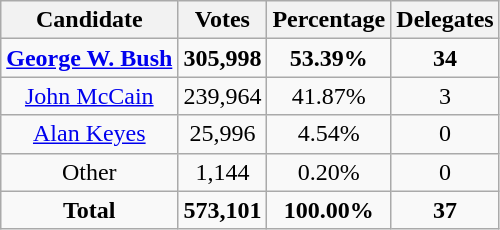<table class="wikitable" style="text-align:center;">
<tr>
<th>Candidate</th>
<th>Votes</th>
<th>Percentage</th>
<th>Delegates</th>
</tr>
<tr>
<td><strong><a href='#'>George W. Bush</a></strong></td>
<td><strong>305,998</strong></td>
<td><strong>53.39%</strong></td>
<td><strong>34</strong></td>
</tr>
<tr>
<td><a href='#'>John McCain</a></td>
<td>239,964</td>
<td>41.87%</td>
<td>3</td>
</tr>
<tr>
<td><a href='#'>Alan Keyes</a></td>
<td>25,996</td>
<td>4.54%</td>
<td>0</td>
</tr>
<tr>
<td>Other</td>
<td>1,144</td>
<td>0.20%</td>
<td>0</td>
</tr>
<tr>
<td><strong>Total</strong></td>
<td><strong>573,101</strong></td>
<td><strong>100.00%</strong></td>
<td><strong>37</strong></td>
</tr>
</table>
